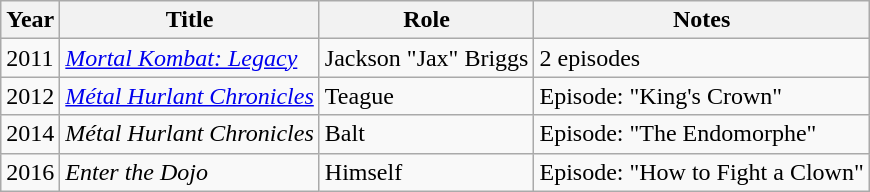<table class="wikitable sortable">
<tr>
<th>Year</th>
<th>Title</th>
<th>Role</th>
<th>Notes</th>
</tr>
<tr>
<td>2011</td>
<td><em><a href='#'>Mortal Kombat: Legacy</a></em></td>
<td>Jackson "Jax" Briggs</td>
<td>2 episodes</td>
</tr>
<tr>
<td>2012</td>
<td><em><a href='#'>Métal Hurlant Chronicles</a></em></td>
<td>Teague</td>
<td>Episode: "King's Crown"</td>
</tr>
<tr>
<td>2014</td>
<td><em>Métal Hurlant Chronicles</em></td>
<td>Balt</td>
<td>Episode: "The Endomorphe"</td>
</tr>
<tr>
<td>2016</td>
<td><em>Enter the Dojo</em></td>
<td>Himself</td>
<td>Episode: "How to Fight a Clown"</td>
</tr>
</table>
